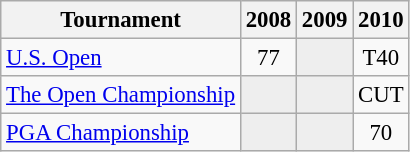<table class="wikitable" style="font-size:95%;text-align:center;">
<tr>
<th>Tournament</th>
<th>2008</th>
<th>2009</th>
<th>2010</th>
</tr>
<tr>
<td align=left><a href='#'>U.S. Open</a></td>
<td>77</td>
<td style="background:#eeeeee;"></td>
<td>T40</td>
</tr>
<tr>
<td align=left><a href='#'>The Open Championship</a></td>
<td style="background:#eeeeee;"></td>
<td style="background:#eeeeee;"></td>
<td>CUT</td>
</tr>
<tr>
<td align=left><a href='#'>PGA Championship</a></td>
<td style="background:#eeeeee;"></td>
<td style="background:#eeeeee;"></td>
<td>70</td>
</tr>
</table>
